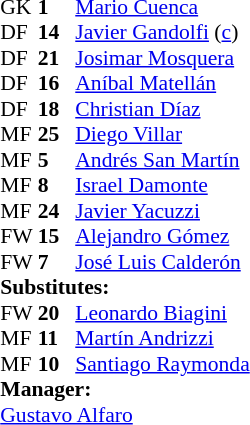<table style="font-size:90%; margin:0.2em auto;" cellspacing="0" cellpadding="0">
<tr>
<th width="25"></th>
<th width="25"></th>
</tr>
<tr>
<td>GK</td>
<td><strong>1</strong></td>
<td> <a href='#'>Mario Cuenca</a></td>
</tr>
<tr>
<td>DF</td>
<td><strong>14</strong></td>
<td> <a href='#'>Javier Gandolfi</a> (<a href='#'>c</a>)</td>
</tr>
<tr>
<td>DF</td>
<td><strong>21</strong></td>
<td> <a href='#'>Josimar Mosquera</a></td>
</tr>
<tr>
<td>DF</td>
<td><strong>16</strong></td>
<td> <a href='#'>Aníbal Matellán</a></td>
</tr>
<tr>
<td>DF</td>
<td><strong>18</strong></td>
<td> <a href='#'>Christian Díaz</a></td>
</tr>
<tr>
<td>MF</td>
<td><strong>25</strong></td>
<td> <a href='#'>Diego Villar</a></td>
<td></td>
<td></td>
</tr>
<tr>
<td>MF</td>
<td><strong>5</strong></td>
<td> <a href='#'>Andrés San Martín</a></td>
<td></td>
</tr>
<tr>
<td>MF</td>
<td><strong>8</strong></td>
<td> <a href='#'>Israel Damonte</a></td>
<td></td>
</tr>
<tr>
<td>MF</td>
<td><strong>24</strong></td>
<td> <a href='#'>Javier Yacuzzi</a></td>
<td></td>
<td></td>
</tr>
<tr>
<td>FW</td>
<td><strong>15</strong></td>
<td> <a href='#'>Alejandro Gómez</a></td>
</tr>
<tr>
<td>FW</td>
<td><strong>7</strong></td>
<td> <a href='#'>José Luis Calderón</a></td>
</tr>
<tr>
<td colspan=3><strong>Substitutes:</strong></td>
</tr>
<tr>
<td>FW</td>
<td><strong>20</strong></td>
<td> <a href='#'>Leonardo Biagini</a></td>
<td></td>
</tr>
<tr>
<td>MF</td>
<td><strong>11</strong></td>
<td> <a href='#'>Martín Andrizzi</a></td>
<td></td>
</tr>
<tr>
<td>MF</td>
<td><strong>10</strong></td>
<td> <a href='#'>Santiago Raymonda</a></td>
<td></td>
</tr>
<tr>
<td colspan=3><strong>Manager:</strong></td>
</tr>
<tr>
<td colspan=4> <a href='#'>Gustavo Alfaro</a></td>
</tr>
</table>
